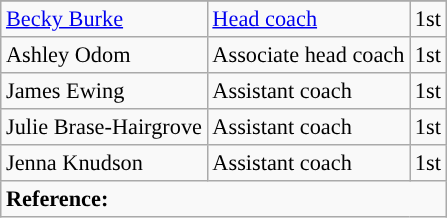<table class="wikitable" style="font-size:93%;">
<tr>
</tr>
<tr>
<td><a href='#'>Becky Burke</a></td>
<td><a href='#'>Head coach</a></td>
<td align=center>1st</td>
</tr>
<tr>
<td>Ashley Odom</td>
<td>Associate head coach</td>
<td align=center>1st</td>
</tr>
<tr>
<td>James Ewing</td>
<td>Assistant coach</td>
<td align=center>1st</td>
</tr>
<tr>
<td>Julie Brase-Hairgrove</td>
<td>Assistant coach</td>
<td align=center>1st</td>
</tr>
<tr>
<td>Jenna Knudson</td>
<td>Assistant coach</td>
<td align=center>1st</td>
</tr>
<tr>
<td colspan=4><strong>Reference:</strong></td>
</tr>
</table>
